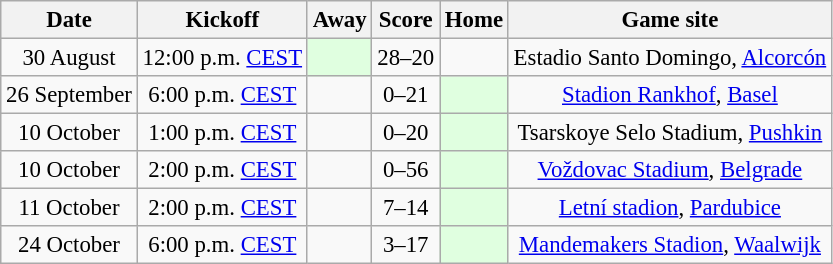<table class="wikitable" style="text-align:center; font-size: 95%;">
<tr>
<th>Date</th>
<th>Kickoff</th>
<th>Away</th>
<th>Score</th>
<th>Home</th>
<th>Game site</th>
</tr>
<tr>
<td>30 August</td>
<td>12:00 p.m. <a href='#'>CEST</a></td>
<td style="text-align:right; background:#e0ffe0;"></td>
<td>28–20</td>
<td align="left"></td>
<td>Estadio Santo Domingo, <a href='#'>Alcorcón</a></td>
</tr>
<tr>
<td>26 September</td>
<td>6:00 p.m. <a href='#'>CEST</a></td>
<td style="text-align:right;"></td>
<td>0–21</td>
<td style="text-align:left; background:#e0ffe0;"> </td>
<td><a href='#'>Stadion Rankhof</a>, <a href='#'>Basel</a></td>
</tr>
<tr>
<td>10 October</td>
<td>1:00 p.m. <a href='#'>CEST</a></td>
<td style="text-align:right;"></td>
<td>0–20</td>
<td style="text-align:left; background:#e0ffe0;"></td>
<td>Tsarskoye Selo Stadium, <a href='#'>Pushkin</a></td>
</tr>
<tr>
<td>10 October</td>
<td>2:00 p.m. <a href='#'>CEST</a></td>
<td style="text-align:right;"></td>
<td>0–56</td>
<td style="text-align:left; background:#e0ffe0;"></td>
<td><a href='#'>Voždovac Stadium</a>, <a href='#'>Belgrade</a></td>
</tr>
<tr>
<td>11 October</td>
<td>2:00 p.m. <a href='#'>CEST</a></td>
<td style="text-align:right;"></td>
<td>7–14</td>
<td style="text-align:left; background:#e0ffe0"></td>
<td><a href='#'>Letní stadion</a>, <a href='#'>Pardubice</a></td>
</tr>
<tr>
<td>24 October</td>
<td>6:00 p.m. <a href='#'>CEST</a></td>
<td style="text-align:right;"></td>
<td>3–17</td>
<td align="left" bgcolor = #e0ffe0></td>
<td><a href='#'>Mandemakers Stadion</a>, <a href='#'>Waalwijk</a></td>
</tr>
</table>
